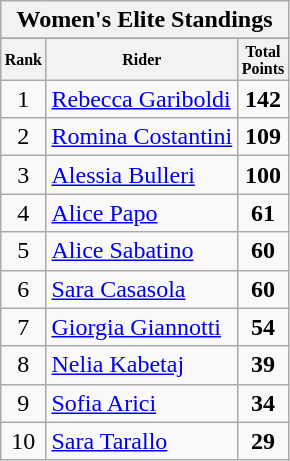<table class="wikitable sortable">
<tr>
<th colspan=27 align="center">Women's Elite Standings</th>
</tr>
<tr>
</tr>
<tr style="font-size:8pt;font-weight:bold">
<th align="center">Rank</th>
<th align="center">Rider</th>
<th align="center">Total<br>Points</th>
</tr>
<tr>
<td align=center>1</td>
<td> <a href='#'>Rebecca Gariboldi</a></td>
<td align=center><strong>142</strong></td>
</tr>
<tr>
<td align=center>2</td>
<td> <a href='#'>Romina Costantini</a></td>
<td align=center><strong>109</strong></td>
</tr>
<tr>
<td align=center>3</td>
<td> <a href='#'>Alessia Bulleri</a></td>
<td align=center><strong>100</strong></td>
</tr>
<tr>
<td align=center>4</td>
<td> <a href='#'>Alice Papo</a></td>
<td align=center><strong>61</strong></td>
</tr>
<tr>
<td align=center>5</td>
<td> <a href='#'>Alice Sabatino</a></td>
<td align=center><strong>60</strong></td>
</tr>
<tr>
<td align=center>6</td>
<td> <a href='#'>Sara Casasola</a></td>
<td align=center><strong>60</strong></td>
</tr>
<tr>
<td align=center>7</td>
<td> <a href='#'>Giorgia Giannotti</a></td>
<td align=center><strong>54</strong></td>
</tr>
<tr>
<td align=center>8</td>
<td> <a href='#'>Nelia Kabetaj</a></td>
<td align=center><strong>39</strong></td>
</tr>
<tr>
<td align=center>9</td>
<td> <a href='#'>Sofia Arici</a></td>
<td align=center><strong>34</strong></td>
</tr>
<tr>
<td align=center>10</td>
<td> <a href='#'>Sara Tarallo</a></td>
<td align=center><strong>29</strong></td>
</tr>
</table>
